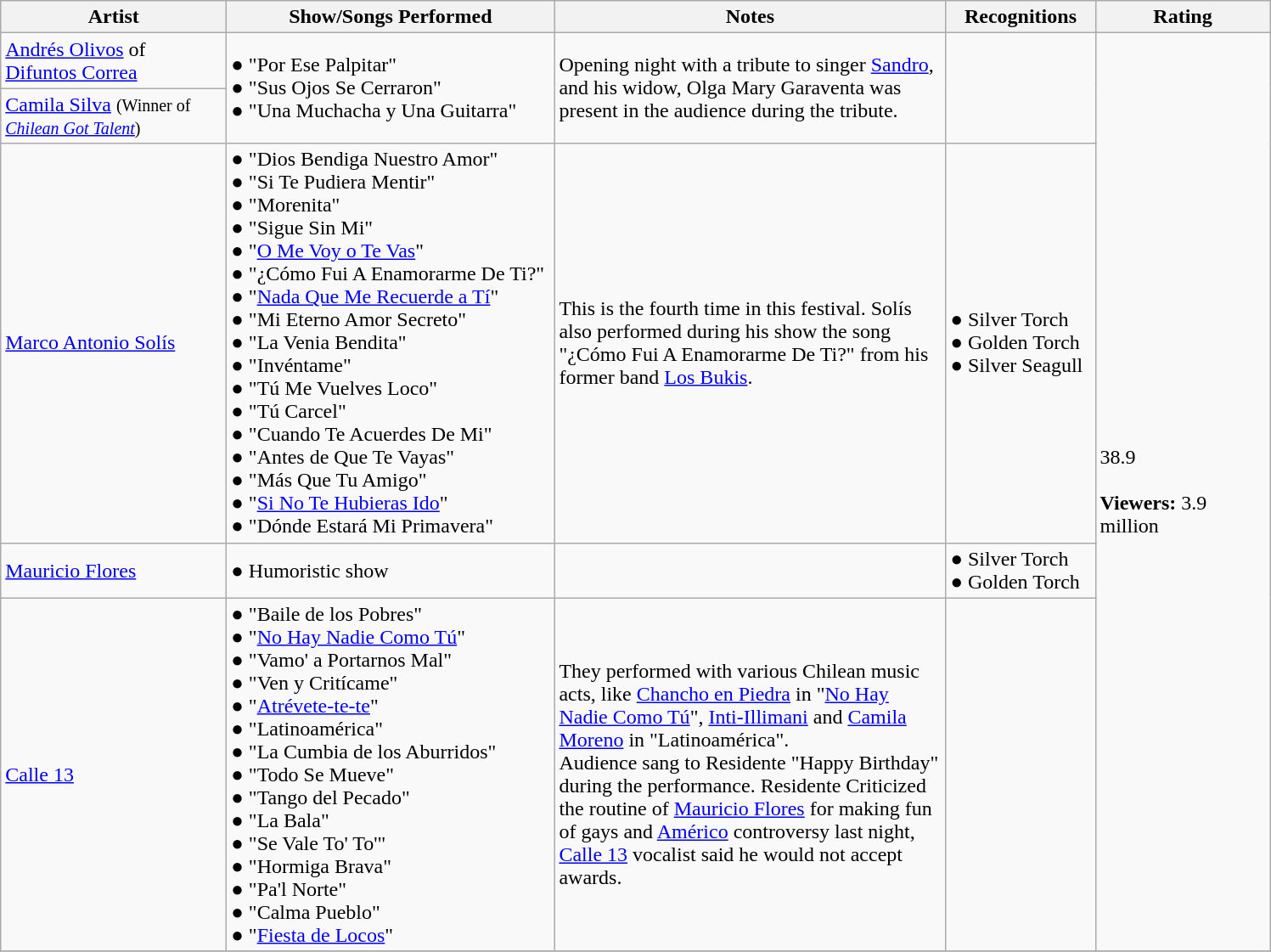<table class="wikitable">
<tr>
<th width="170">Artist</th>
<th width="250">Show/Songs Performed</th>
<th width="300">Notes</th>
<th width="110">Recognitions</th>
<th width="130">Rating</th>
</tr>
<tr>
<td><a href='#'>Andrés Olivos</a> of <a href='#'>Difuntos Correa</a></td>
<td rowspan="2">● "Por Ese Palpitar"<br> ● "Sus Ojos Se Cerraron"<br> ● "Una Muchacha y Una Guitarra"</td>
<td rowspan="2">Opening night with a tribute to singer <a href='#'>Sandro</a>, and his widow, Olga Mary Garaventa was present in the audience during the tribute.</td>
<td rowspan="2"></td>
<td rowspan="5">38.9<br><br> <strong>Viewers:</strong> 3.9 million<br></td>
</tr>
<tr>
<td><a href='#'>Camila Silva</a> <small>(Winner of <em><a href='#'>Chilean Got Talent</a></em>)</small></td>
</tr>
<tr>
<td><a href='#'>Marco Antonio Solís</a></td>
<td>● "Dios Bendiga Nuestro Amor"<br> ● "Si Te Pudiera Mentir"<br> ● "Morenita"<br> ● "Sigue Sin Mi"<br> ● "<a href='#'>O Me Voy o Te Vas</a>"<br> ● "¿Cómo Fui A Enamorarme De Ti?" <br> ● "<a href='#'>Nada Que Me Recuerde a Tí</a>"<br> ● "Mi Eterno Amor Secreto"<br> ● "La Venia Bendita"<br> ● "Invéntame"<br> ● "Tú Me Vuelves Loco"<br> ● "Tú Carcel"<br> ● "Cuando Te Acuerdes De Mi"<br> ● "Antes de Que Te Vayas"<br> ● "Más Que Tu Amigo"<br> ● "<a href='#'>Si No Te Hubieras Ido</a>"<br> ● "Dónde Estará Mi Primavera"<br></td>
<td>This is the fourth time in this festival. Solís also performed during his show the song "¿Cómo Fui A Enamorarme De Ti?" from his former band <a href='#'>Los Bukis</a>.</td>
<td>● Silver Torch<br> ● Golden Torch<br> ● Silver Seagull<br></td>
</tr>
<tr>
<td><a href='#'>Mauricio Flores</a></td>
<td>● Humoristic show</td>
<td></td>
<td>● Silver Torch<br> ● Golden Torch<br></td>
</tr>
<tr>
<td><a href='#'>Calle 13</a></td>
<td>● "Baile de los Pobres"<br> ● "<a href='#'>No Hay Nadie Como Tú</a>"<br> ● "Vamo' a Portarnos Mal"<br> ● "Ven y Critícame"<br> ● "<a href='#'>Atrévete-te-te</a>"<br> ● "Latinoamérica"<br> ● "La Cumbia de los Aburridos"<br> ● "Todo Se Mueve"<br> ● "Tango del Pecado"<br> ● "La Bala"<br> ● "Se Vale To' To'"<br> ● "Hormiga Brava"<br> ● "Pa'l Norte" <br> ● "Calma Pueblo"<br> ● "<a href='#'>Fiesta de Locos</a>"</td>
<td>They performed with various Chilean music acts, like <a href='#'>Chancho en Piedra</a> in "<a href='#'>No Hay Nadie Como Tú</a>", <a href='#'>Inti-Illimani</a> and <a href='#'>Camila Moreno</a> in "Latinoamérica".<br>Audience sang to Residente "Happy Birthday" during the performance. Residente Criticized the routine of <a href='#'>Mauricio Flores</a> for making fun of gays and <a href='#'>Américo</a> controversy last night, <a href='#'>Calle 13</a> vocalist said he would not accept awards.</td>
<td></td>
</tr>
<tr>
</tr>
</table>
